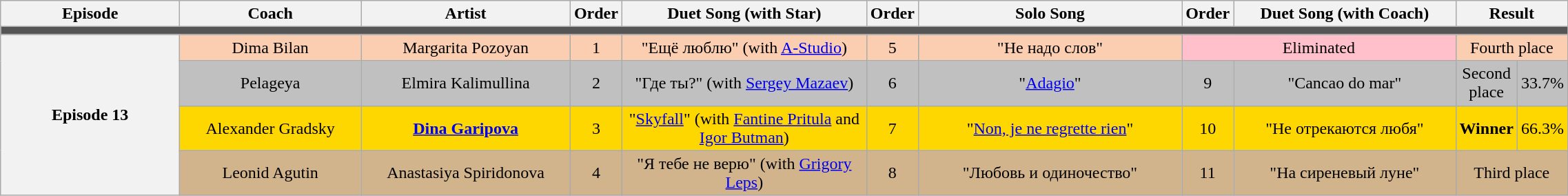<table class="wikitable" style="text-align:center; width:120%;">
<tr>
<th scope="col" width="13%">Episode</th>
<th scope="col" width="13%">Coach</th>
<th scope="col" width="15%">Artist</th>
<th scope="col" width="02%">Order</th>
<th scope="col" width="18%">Duet Song (with Star)</th>
<th scope="col" width="02%">Order</th>
<th scope="col" width="19%">Solo Song</th>
<th scope="col" width="02%">Order</th>
<th scope="col" width="18%">Duet Song (with Coach)</th>
<th colspan="2" width="11%">Result</th>
</tr>
<tr>
<td colspan="11" style="background:#555;"></td>
</tr>
<tr>
<th rowspan=5>Episode 13 <br> </th>
</tr>
<tr bgcolor=#FBCEB1>
<td>Dima Bilan</td>
<td>Margarita Pozoyan</td>
<td>1</td>
<td>"Ещё люблю" (with <a href='#'>A-Studio</a>)</td>
<td>5</td>
<td>"Не надо слов"</td>
<td style="background:pink" colspan="2">Eliminated</td>
<td colspan="2">Fourth place</td>
</tr>
<tr bgcolor=silver>
<td>Pelageya</td>
<td>Elmira Kalimullina</td>
<td>2</td>
<td>"Где ты?" (with <a href='#'>Sergey Mazaev</a>)</td>
<td>6</td>
<td>"<a href='#'>Adagio</a>"</td>
<td>9</td>
<td>"Cancao do mar"</td>
<td>Second place</td>
<td>33.7%</td>
</tr>
<tr bgcolor=gold>
<td>Alexander Gradsky</td>
<td><strong><a href='#'>Dina Garipova</a></strong></td>
<td>3</td>
<td>"<a href='#'>Skyfall</a>" (with <a href='#'>Fantine Pritula</a> and <a href='#'>Igor Butman</a>)</td>
<td>7</td>
<td>"<a href='#'>Non, je ne regrette rien</a>"</td>
<td>10</td>
<td>"Не отрекаются любя"</td>
<td><strong>Winner</strong></td>
<td>66.3%</td>
</tr>
<tr bgcolor=tan>
<td>Leonid Agutin</td>
<td>Anastasiya Spiridonova</td>
<td>4</td>
<td>"Я тебе не верю" (with <a href='#'>Grigory Leps</a>)</td>
<td>8</td>
<td>"Любовь и одиночество"</td>
<td>11</td>
<td>"На сиреневый луне"</td>
<td colspan="2">Third place</td>
</tr>
</table>
